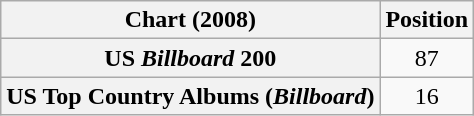<table class="wikitable sortable plainrowheaders" style="text-align:center">
<tr>
<th scope="col">Chart (2008)</th>
<th scope="col">Position</th>
</tr>
<tr>
<th scope="row">US <em>Billboard</em> 200</th>
<td>87</td>
</tr>
<tr>
<th scope="row">US Top Country Albums (<em>Billboard</em>)</th>
<td>16</td>
</tr>
</table>
